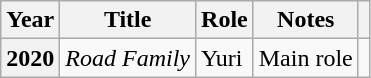<table class="wikitable plainrowheaders">
<tr>
<th scope="col">Year</th>
<th scope="col">Title</th>
<th scope="col">Role</th>
<th scope="col">Notes</th>
<th scope="col" class="unsortable"></th>
</tr>
<tr>
<th scope="row">2020</th>
<td><em>Road Family</em></td>
<td>Yuri</td>
<td>Main role</td>
<td style="text-align:center"></td>
</tr>
</table>
